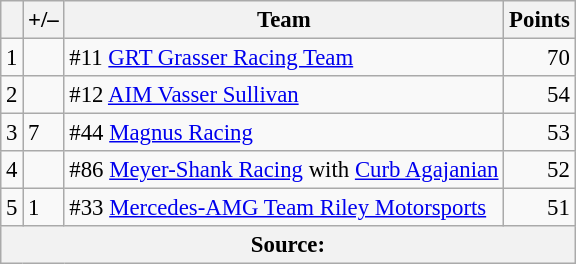<table class="wikitable" style="font-size: 95%;">
<tr>
<th scope="col"></th>
<th scope="col">+/–</th>
<th scope="col">Team</th>
<th scope="col">Points</th>
</tr>
<tr>
<td align=center>1</td>
<td align="left"></td>
<td> #11 <a href='#'>GRT Grasser Racing Team</a></td>
<td align=right>70</td>
</tr>
<tr>
<td align=center>2</td>
<td align="left"></td>
<td> #12 <a href='#'>AIM Vasser Sullivan</a></td>
<td align=right>54</td>
</tr>
<tr>
<td align=center>3</td>
<td align="left"> 7</td>
<td> #44 <a href='#'>Magnus Racing</a></td>
<td align=right>53</td>
</tr>
<tr>
<td align=center>4</td>
<td align="left"></td>
<td> #86 <a href='#'>Meyer-Shank Racing</a> with <a href='#'>Curb Agajanian</a></td>
<td align=right>52</td>
</tr>
<tr>
<td align=center>5</td>
<td align="left"> 1</td>
<td> #33 <a href='#'>Mercedes-AMG Team Riley Motorsports</a></td>
<td align=right>51</td>
</tr>
<tr>
<th colspan=5>Source:</th>
</tr>
</table>
